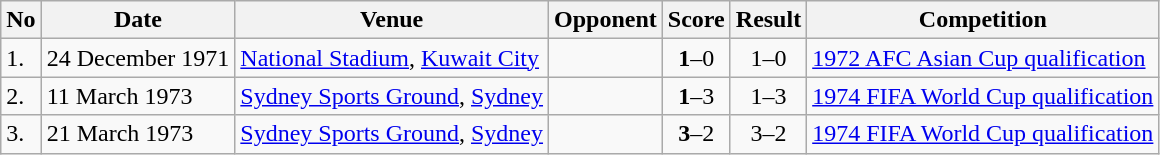<table class="wikitable" style="font-size:100%;">
<tr>
<th>No</th>
<th>Date</th>
<th>Venue</th>
<th>Opponent</th>
<th>Score</th>
<th>Result</th>
<th>Competition</th>
</tr>
<tr>
<td>1.</td>
<td>24 December 1971</td>
<td><a href='#'>National Stadium</a>, <a href='#'>Kuwait City</a></td>
<td></td>
<td style="text-align:center"><strong>1</strong>–0</td>
<td style="text-align:center">1–0</td>
<td><a href='#'>1972 AFC Asian Cup qualification</a></td>
</tr>
<tr>
<td>2.</td>
<td>11 March 1973</td>
<td><a href='#'>Sydney Sports Ground</a>, <a href='#'>Sydney</a></td>
<td></td>
<td style="text-align:center"><strong>1</strong>–3</td>
<td style="text-align:center">1–3</td>
<td><a href='#'>1974 FIFA World Cup qualification</a></td>
</tr>
<tr>
<td>3.</td>
<td>21 March 1973</td>
<td><a href='#'>Sydney Sports Ground</a>, <a href='#'>Sydney</a></td>
<td></td>
<td style="text-align:center"><strong>3</strong>–2</td>
<td style="text-align:center">3–2</td>
<td><a href='#'>1974 FIFA World Cup qualification</a></td>
</tr>
</table>
